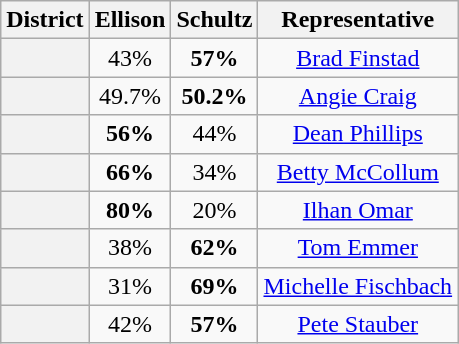<table class="wikitable sortable">
<tr>
<th>District</th>
<th>Ellison</th>
<th>Schultz</th>
<th>Representative</th>
</tr>
<tr align=center>
<th></th>
<td>43%</td>
<td><strong>57%</strong></td>
<td><a href='#'>Brad Finstad</a></td>
</tr>
<tr align=center>
<th></th>
<td>49.7%</td>
<td><strong>50.2%</strong></td>
<td><a href='#'>Angie Craig</a></td>
</tr>
<tr align=center>
<th></th>
<td><strong>56%</strong></td>
<td>44%</td>
<td><a href='#'>Dean Phillips</a></td>
</tr>
<tr align=center>
<th></th>
<td><strong>66%</strong></td>
<td>34%</td>
<td><a href='#'>Betty McCollum</a></td>
</tr>
<tr align=center>
<th></th>
<td><strong>80%</strong></td>
<td>20%</td>
<td><a href='#'>Ilhan Omar</a></td>
</tr>
<tr align=center>
<th></th>
<td>38%</td>
<td><strong>62%</strong></td>
<td><a href='#'>Tom Emmer</a></td>
</tr>
<tr align=center>
<th></th>
<td>31%</td>
<td><strong>69%</strong></td>
<td><a href='#'>Michelle Fischbach</a></td>
</tr>
<tr align=center>
<th></th>
<td>42%</td>
<td><strong>57%</strong></td>
<td><a href='#'>Pete Stauber</a></td>
</tr>
</table>
